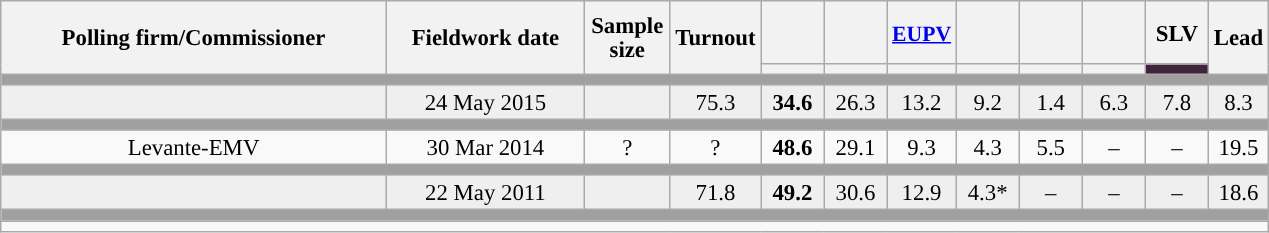<table class="wikitable collapsible collapsed" style="text-align:center; font-size:95%; line-height:16px;">
<tr style="height:42px;">
<th style="width:250px;" rowspan="2">Polling firm/Commissioner</th>
<th style="width:125px;" rowspan="2">Fieldwork date</th>
<th style="width:50px;" rowspan="2">Sample size</th>
<th style="width:45px;" rowspan="2">Turnout</th>
<th style="width:35px;"></th>
<th style="width:35px;"></th>
<th style="width:35px; font-size:95%;"><a href='#'>EUPV</a></th>
<th style="width:35px;"></th>
<th style="width:35px;"></th>
<th style="width:35px;"></th>
<th style="width:35px;">SLV</th>
<th style="width:30px;" rowspan="2">Lead</th>
</tr>
<tr>
<th style="color:inherit;background:"></th>
<th style="color:inherit;background:"></th>
<th style="color:inherit;background:"></th>
<th style="color:inherit;background:"></th>
<th style="color:inherit;background:"></th>
<th style="color:inherit;background:"></th>
<th style="color:inherit;background:#40243B;"></th>
</tr>
<tr>
<td colspan="12" style="background:#A0A0A0"></td>
</tr>
<tr style="background:#EFEFEF;">
<td><strong></strong></td>
<td>24 May 2015</td>
<td></td>
<td>75.3</td>
<td><strong>34.6</strong><br></td>
<td>26.3<br></td>
<td>13.2<br></td>
<td>9.2<br></td>
<td>1.4<br></td>
<td>6.3<br></td>
<td>7.8<br></td>
<td style="background:">8.3</td>
</tr>
<tr>
<td colspan="12" style="background:#A0A0A0"></td>
</tr>
<tr>
<td>Levante-EMV</td>
<td>30 Mar 2014</td>
<td>?</td>
<td>?</td>
<td><strong>48.6</strong><br></td>
<td>29.1<br></td>
<td>9.3<br></td>
<td>4.3<br></td>
<td>5.5<br></td>
<td>–</td>
<td>–</td>
<td style="background:">19.5</td>
</tr>
<tr>
<td colspan="12" style="background:#A0A0A0"></td>
</tr>
<tr style="background:#EFEFEF;">
<td><strong></strong></td>
<td>22 May 2011</td>
<td></td>
<td>71.8</td>
<td><strong>49.2</strong><br></td>
<td>30.6<br></td>
<td>12.9<br></td>
<td>4.3*<br></td>
<td>–</td>
<td>–</td>
<td>–</td>
<td style="background:">18.6</td>
</tr>
<tr>
<td colspan="12" style="background:#A0A0A0"></td>
</tr>
<tr>
<td align="left" colspan="12"></td>
</tr>
</table>
